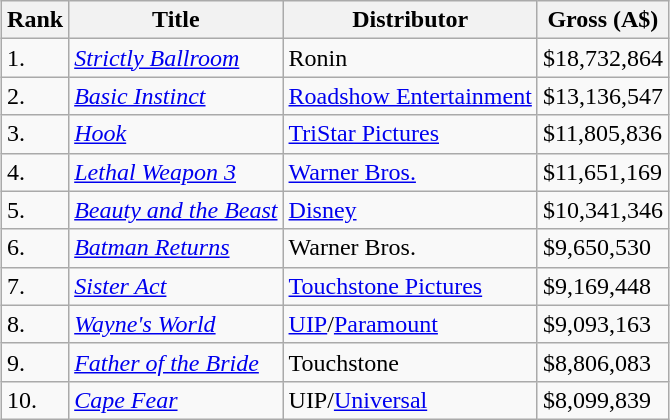<table class="wikitable sortable" style="margin:auto; margin:auto;">
<tr>
<th>Rank</th>
<th>Title</th>
<th>Distributor</th>
<th>Gross (A$)</th>
</tr>
<tr>
<td>1.</td>
<td><em><a href='#'>Strictly Ballroom</a></em></td>
<td>Ronin</td>
<td>$18,732,864</td>
</tr>
<tr>
<td>2.</td>
<td><em><a href='#'>Basic Instinct</a></em></td>
<td><a href='#'>Roadshow Entertainment</a></td>
<td>$13,136,547</td>
</tr>
<tr>
<td>3.</td>
<td><em><a href='#'>Hook</a></em></td>
<td><a href='#'>TriStar Pictures</a></td>
<td>$11,805,836</td>
</tr>
<tr>
<td>4.</td>
<td><em><a href='#'>Lethal Weapon 3</a></em></td>
<td><a href='#'>Warner Bros.</a></td>
<td>$11,651,169</td>
</tr>
<tr>
<td>5.</td>
<td><em><a href='#'>Beauty and the Beast</a></em></td>
<td><a href='#'>Disney</a></td>
<td>$10,341,346</td>
</tr>
<tr>
<td>6.</td>
<td><em><a href='#'>Batman Returns</a></em></td>
<td>Warner Bros.</td>
<td>$9,650,530</td>
</tr>
<tr>
<td>7.</td>
<td><em><a href='#'>Sister Act</a></em></td>
<td><a href='#'>Touchstone Pictures</a></td>
<td>$9,169,448</td>
</tr>
<tr>
<td>8.</td>
<td><em><a href='#'>Wayne's World</a></em></td>
<td><a href='#'>UIP</a>/<a href='#'>Paramount</a></td>
<td>$9,093,163</td>
</tr>
<tr>
<td>9.</td>
<td><em><a href='#'>Father of the Bride</a></em></td>
<td>Touchstone</td>
<td>$8,806,083</td>
</tr>
<tr>
<td>10.</td>
<td><em><a href='#'>Cape Fear</a></em></td>
<td>UIP/<a href='#'>Universal</a></td>
<td>$8,099,839</td>
</tr>
</table>
